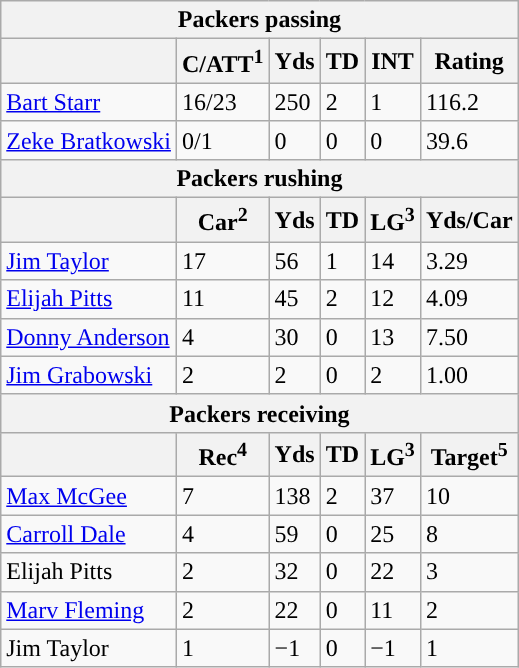<table class="wikitable">
<tr>
<th colspan="6">Packers passing</th>
</tr>
<tr>
<th></th>
<th>C/ATT<sup>1</sup></th>
<th>Yds</th>
<th>TD</th>
<th>INT</th>
<th>Rating</th>
</tr>
<tr>
<td><a href='#'>Bart Starr</a></td>
<td>16/23</td>
<td>250</td>
<td>2</td>
<td>1</td>
<td>116.2</td>
</tr>
<tr>
<td><a href='#'>Zeke Bratkowski</a></td>
<td>0/1</td>
<td>0</td>
<td>0</td>
<td>0</td>
<td>39.6</td>
</tr>
<tr>
<th colspan="6">Packers rushing</th>
</tr>
<tr>
<th></th>
<th>Car<sup>2</sup></th>
<th>Yds</th>
<th>TD</th>
<th>LG<sup>3</sup></th>
<th>Yds/Car</th>
</tr>
<tr>
<td><a href='#'>Jim Taylor</a></td>
<td>17</td>
<td>56</td>
<td>1</td>
<td>14</td>
<td>3.29</td>
</tr>
<tr>
<td><a href='#'>Elijah Pitts</a></td>
<td>11</td>
<td>45</td>
<td>2</td>
<td>12</td>
<td>4.09</td>
</tr>
<tr>
<td><a href='#'>Donny Anderson</a></td>
<td>4</td>
<td>30</td>
<td>0</td>
<td>13</td>
<td>7.50</td>
</tr>
<tr>
<td><a href='#'>Jim Grabowski</a></td>
<td>2</td>
<td>2</td>
<td>0</td>
<td>2</td>
<td>1.00</td>
</tr>
<tr>
<th colspan="6">Packers receiving</th>
</tr>
<tr>
<th></th>
<th>Rec<sup>4</sup></th>
<th>Yds</th>
<th>TD</th>
<th>LG<sup>3</sup></th>
<th>Target<sup>5</sup></th>
</tr>
<tr>
<td><a href='#'>Max McGee</a></td>
<td>7</td>
<td>138</td>
<td>2</td>
<td>37</td>
<td>10</td>
</tr>
<tr>
<td><a href='#'>Carroll Dale</a></td>
<td>4</td>
<td>59</td>
<td>0</td>
<td>25</td>
<td>8</td>
</tr>
<tr>
<td>Elijah Pitts</td>
<td>2</td>
<td>32</td>
<td>0</td>
<td>22</td>
<td>3</td>
</tr>
<tr>
<td><a href='#'>Marv Fleming</a></td>
<td>2</td>
<td>22</td>
<td>0</td>
<td>11</td>
<td>2</td>
</tr>
<tr>
<td>Jim Taylor</td>
<td>1</td>
<td>−1</td>
<td>0</td>
<td>−1</td>
<td>1</td>
</tr>
</table>
